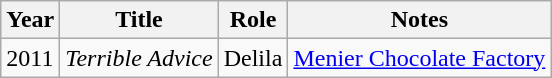<table class="wikitable sortable">
<tr>
<th>Year</th>
<th>Title</th>
<th>Role</th>
<th class="unsortable">Notes</th>
</tr>
<tr>
<td>2011</td>
<td><em>Terrible Advice</em></td>
<td>Delila</td>
<td><a href='#'>Menier Chocolate Factory</a></td>
</tr>
</table>
